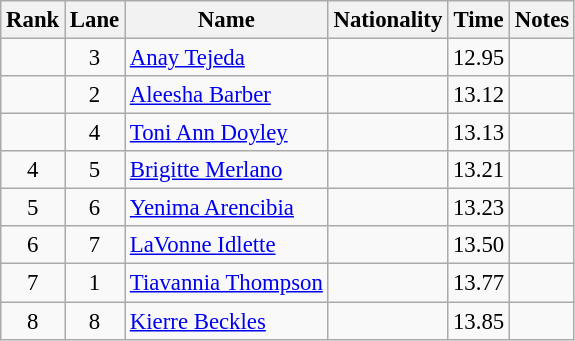<table class="wikitable sortable" style="text-align:center; font-size:95%">
<tr>
<th>Rank</th>
<th>Lane</th>
<th>Name</th>
<th>Nationality</th>
<th>Time</th>
<th>Notes</th>
</tr>
<tr>
<td></td>
<td>3</td>
<td align=left><a href='#'>Anay Tejeda</a></td>
<td align=left></td>
<td>12.95</td>
<td></td>
</tr>
<tr>
<td></td>
<td>2</td>
<td align=left><a href='#'>Aleesha Barber</a></td>
<td align=left></td>
<td>13.12</td>
<td></td>
</tr>
<tr>
<td></td>
<td>4</td>
<td align=left><a href='#'>Toni Ann Doyley</a></td>
<td align=left></td>
<td>13.13</td>
<td></td>
</tr>
<tr>
<td>4</td>
<td>5</td>
<td align=left><a href='#'>Brigitte Merlano</a></td>
<td align=left></td>
<td>13.21</td>
<td></td>
</tr>
<tr>
<td>5</td>
<td>6</td>
<td align=left><a href='#'>Yenima Arencibia</a></td>
<td align=left></td>
<td>13.23</td>
<td></td>
</tr>
<tr>
<td>6</td>
<td>7</td>
<td align=left><a href='#'>LaVonne Idlette</a></td>
<td align=left></td>
<td>13.50</td>
<td></td>
</tr>
<tr>
<td>7</td>
<td>1</td>
<td align=left><a href='#'>Tiavannia Thompson</a></td>
<td align=left></td>
<td>13.77</td>
<td></td>
</tr>
<tr>
<td>8</td>
<td>8</td>
<td align=left><a href='#'>Kierre Beckles</a></td>
<td align=left></td>
<td>13.85</td>
<td></td>
</tr>
</table>
